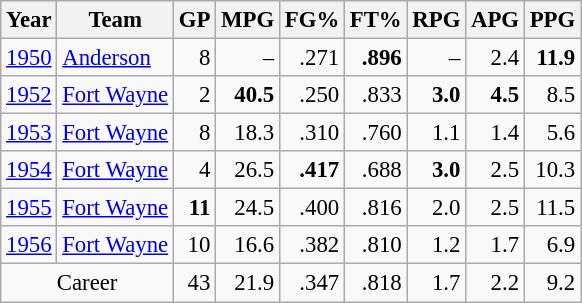<table class="wikitable sortable" style="font-size:95%; text-align:right;">
<tr>
<th>Year</th>
<th>Team</th>
<th>GP</th>
<th>MPG</th>
<th>FG%</th>
<th>FT%</th>
<th>RPG</th>
<th>APG</th>
<th>PPG</th>
</tr>
<tr>
<td style="text-align:left;"><a href='#'>1950</a></td>
<td style="text-align:left;"><a href='#'>Anderson</a></td>
<td>8</td>
<td>–</td>
<td>.271</td>
<td><strong>.896</strong></td>
<td>–</td>
<td>2.4</td>
<td><strong>11.9</strong></td>
</tr>
<tr>
<td style="text-align:left;"><a href='#'>1952</a></td>
<td style="text-align:left;"><a href='#'>Fort Wayne</a></td>
<td>2</td>
<td><strong>40.5</strong></td>
<td>.250</td>
<td>.833</td>
<td><strong>3.0</strong></td>
<td><strong>4.5</strong></td>
<td>8.5</td>
</tr>
<tr>
<td style="text-align:left;"><a href='#'>1953</a></td>
<td style="text-align:left;"><a href='#'>Fort Wayne</a></td>
<td>8</td>
<td>18.3</td>
<td>.310</td>
<td>.760</td>
<td>1.1</td>
<td>1.4</td>
<td>5.6</td>
</tr>
<tr>
<td style="text-align:left;"><a href='#'>1954</a></td>
<td style="text-align:left;"><a href='#'>Fort Wayne</a></td>
<td>4</td>
<td>26.5</td>
<td><strong>.417</strong></td>
<td>.688</td>
<td><strong>3.0</strong></td>
<td>2.5</td>
<td>10.3</td>
</tr>
<tr>
<td style="text-align:left;"><a href='#'>1955</a></td>
<td style="text-align:left;"><a href='#'>Fort Wayne</a></td>
<td><strong>11</strong></td>
<td>24.5</td>
<td>.400</td>
<td>.816</td>
<td>2.0</td>
<td>2.5</td>
<td>11.5</td>
</tr>
<tr>
<td style="text-align:left;"><a href='#'>1956</a></td>
<td style="text-align:left;"><a href='#'>Fort Wayne</a></td>
<td>10</td>
<td>16.6</td>
<td>.382</td>
<td>.810</td>
<td>1.2</td>
<td>1.7</td>
<td>6.9</td>
</tr>
<tr class="sortbottom">
<td colspan="2" style="text-align:center;">Career</td>
<td>43</td>
<td>21.9</td>
<td>.347</td>
<td>.818</td>
<td>1.7</td>
<td>2.2</td>
<td>9.2</td>
</tr>
</table>
